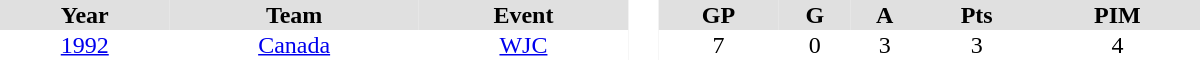<table border="0" cellpadding="1" cellspacing="0" style="text-align:center; width:50em">
<tr ALIGN="center" bgcolor="#e0e0e0">
<th>Year</th>
<th>Team</th>
<th>Event</th>
<th rowspan="99" bgcolor="#ffffff"> </th>
<th>GP</th>
<th>G</th>
<th>A</th>
<th>Pts</th>
<th>PIM</th>
</tr>
<tr>
<td><a href='#'>1992</a></td>
<td><a href='#'>Canada</a></td>
<td><a href='#'>WJC</a></td>
<td>7</td>
<td>0</td>
<td>3</td>
<td>3</td>
<td>4</td>
</tr>
</table>
